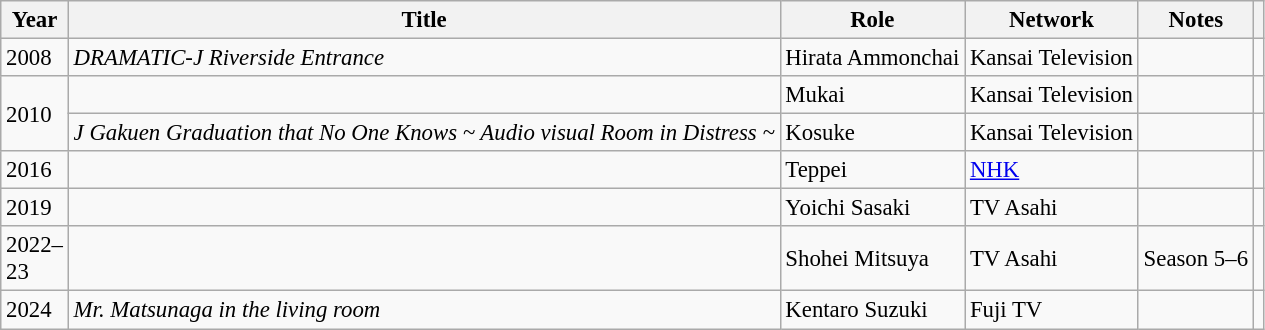<table class="wikitable" style="font-size:95%;">
<tr>
<th width=10>Year</th>
<th>Title</th>
<th>Role</th>
<th>Network</th>
<th>Notes</th>
<th></th>
</tr>
<tr>
<td>2008</td>
<td><em>DRAMATIC-J Riverside Entrance</em></td>
<td>Hirata Ammonchai</td>
<td>Kansai Television</td>
<td></td>
<td></td>
</tr>
<tr>
<td rowspan="2">2010</td>
<td><em></em></td>
<td>Mukai</td>
<td>Kansai Television</td>
<td></td>
<td></td>
</tr>
<tr>
<td><em>J Gakuen Graduation that No One Knows ~ Audio visual Room in Distress ~</em></td>
<td>Kosuke</td>
<td>Kansai Television</td>
<td></td>
<td></td>
</tr>
<tr>
<td>2016</td>
<td><em></em></td>
<td>Teppei</td>
<td><a href='#'>NHK</a></td>
<td></td>
<td></td>
</tr>
<tr>
<td>2019</td>
<td><em></em></td>
<td>Yoichi Sasaki</td>
<td>TV Asahi</td>
<td></td>
<td></td>
</tr>
<tr>
<td>2022–23</td>
<td><em></em></td>
<td>Shohei Mitsuya</td>
<td>TV Asahi</td>
<td>Season 5–6</td>
<td></td>
</tr>
<tr>
<td>2024</td>
<td><em>Mr. Matsunaga in the living room</em></td>
<td>Kentaro Suzuki</td>
<td>Fuji TV</td>
<td></td>
<td></td>
</tr>
</table>
